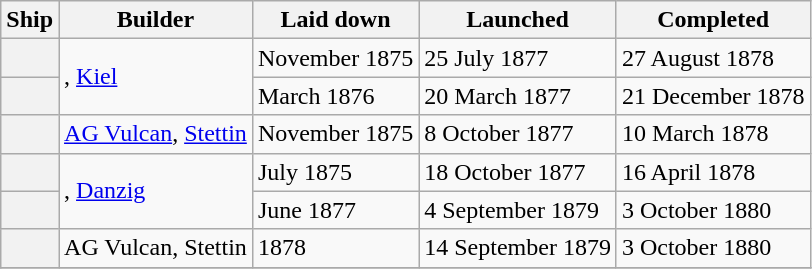<table class="wikitable plainrowheaders">
<tr>
<th scope="col">Ship</th>
<th scope="col">Builder</th>
<th scope="col">Laid down</th>
<th scope="col">Launched</th>
<th scope="col">Completed</th>
</tr>
<tr>
<th scope="row"></th>
<td rowspan=2>, <a href='#'>Kiel</a></td>
<td>November 1875</td>
<td>25 July 1877</td>
<td>27 August 1878</td>
</tr>
<tr>
<th scope="row"></th>
<td>March 1876</td>
<td>20 March 1877</td>
<td>21 December 1878</td>
</tr>
<tr>
<th scope="row"></th>
<td><a href='#'>AG Vulcan</a>, <a href='#'>Stettin</a></td>
<td>November 1875</td>
<td>8 October 1877</td>
<td>10 March 1878</td>
</tr>
<tr>
<th scope="row"></th>
<td rowspan=2>, <a href='#'>Danzig</a></td>
<td>July 1875</td>
<td>18 October 1877</td>
<td>16 April 1878</td>
</tr>
<tr>
<th scope="row"></th>
<td>June 1877</td>
<td>4 September 1879</td>
<td>3 October 1880</td>
</tr>
<tr>
<th scope="row"></th>
<td>AG Vulcan, Stettin</td>
<td>1878</td>
<td>14 September 1879</td>
<td>3 October 1880</td>
</tr>
<tr>
</tr>
</table>
